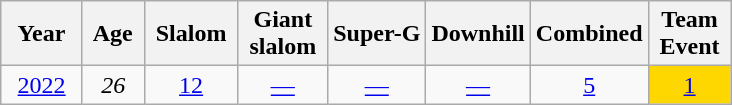<table class=wikitable style="text-align:center">
<tr>
<th>  Year  </th>
<th> Age </th>
<th> Slalom </th>
<th> Giant <br> slalom </th>
<th>Super-G</th>
<th>Downhill</th>
<th>Combined</th>
<th>Team<br> Event </th>
</tr>
<tr>
<td><a href='#'>2022</a></td>
<td><em>26</em></td>
<td><a href='#'>12</a></td>
<td><a href='#'>—</a></td>
<td><a href='#'>—</a></td>
<td><a href='#'>—</a></td>
<td><a href='#'>5</a></td>
<td bgcolor="gold"><a href='#'>1</a></td>
</tr>
</table>
